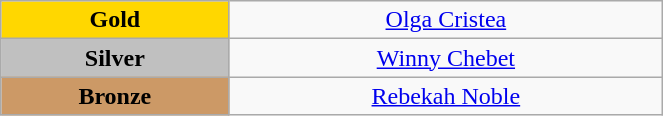<table class="wikitable" style="text-align:center; " width="35%">
<tr>
<td bgcolor="gold"><strong>Gold</strong></td>
<td><a href='#'>Olga Cristea</a><br>  <small><em></em></small></td>
</tr>
<tr>
<td bgcolor="silver"><strong>Silver</strong></td>
<td><a href='#'>Winny Chebet</a><br>  <small><em></em></small></td>
</tr>
<tr>
<td bgcolor="CC9966"><strong>Bronze</strong></td>
<td><a href='#'>Rebekah Noble</a><br>  <small><em></em></small></td>
</tr>
</table>
